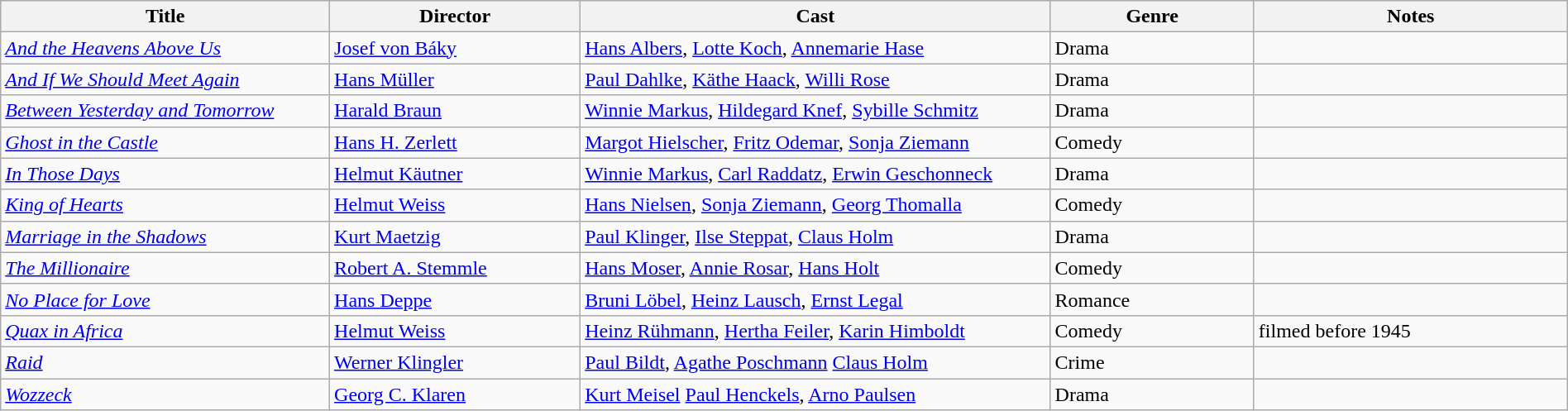<table class="wikitable" style="width:100%;">
<tr>
<th style="width:21%;">Title</th>
<th style="width:16%;">Director</th>
<th style="width:30%;">Cast</th>
<th style="width:13%;">Genre</th>
<th style="width:20%;">Notes</th>
</tr>
<tr>
<td><em><a href='#'>And the Heavens Above Us</a></em></td>
<td><a href='#'>Josef von Báky</a></td>
<td><a href='#'>Hans Albers</a>, <a href='#'>Lotte Koch</a>, <a href='#'>Annemarie Hase</a></td>
<td>Drama</td>
<td></td>
</tr>
<tr>
<td><em><a href='#'>And If We Should Meet Again</a></em></td>
<td><a href='#'>Hans Müller</a></td>
<td><a href='#'>Paul Dahlke</a>, <a href='#'>Käthe Haack</a>, <a href='#'>Willi Rose</a></td>
<td>Drama</td>
<td></td>
</tr>
<tr>
<td><em><a href='#'>Between Yesterday and Tomorrow</a></em></td>
<td><a href='#'>Harald Braun</a></td>
<td><a href='#'>Winnie Markus</a>, <a href='#'>Hildegard Knef</a>, <a href='#'>Sybille Schmitz</a></td>
<td>Drama</td>
<td></td>
</tr>
<tr>
<td><em><a href='#'>Ghost in the Castle</a></em></td>
<td><a href='#'>Hans H. Zerlett</a></td>
<td><a href='#'>Margot Hielscher</a>, <a href='#'>Fritz Odemar</a>, <a href='#'>Sonja Ziemann</a></td>
<td>Comedy</td>
<td></td>
</tr>
<tr>
<td><em><a href='#'>In Those Days</a></em></td>
<td><a href='#'>Helmut Käutner</a></td>
<td><a href='#'>Winnie Markus</a>, <a href='#'>Carl Raddatz</a>, <a href='#'>Erwin Geschonneck</a></td>
<td>Drama</td>
<td></td>
</tr>
<tr>
<td><em><a href='#'>King of Hearts</a></em></td>
<td><a href='#'>Helmut Weiss</a></td>
<td><a href='#'>Hans Nielsen</a>, <a href='#'>Sonja Ziemann</a>, <a href='#'>Georg Thomalla</a></td>
<td>Comedy</td>
<td></td>
</tr>
<tr>
<td><em><a href='#'>Marriage in the Shadows</a></em></td>
<td><a href='#'>Kurt Maetzig</a></td>
<td><a href='#'>Paul Klinger</a>, <a href='#'>Ilse Steppat</a>, <a href='#'>Claus Holm</a></td>
<td>Drama</td>
<td></td>
</tr>
<tr>
<td><em><a href='#'>The Millionaire</a></em></td>
<td><a href='#'>Robert A. Stemmle</a></td>
<td><a href='#'>Hans Moser</a>, <a href='#'>Annie Rosar</a>, <a href='#'>Hans Holt</a></td>
<td>Comedy</td>
<td></td>
</tr>
<tr>
<td><em><a href='#'>No Place for Love</a></em></td>
<td><a href='#'>Hans Deppe</a></td>
<td><a href='#'>Bruni Löbel</a>, <a href='#'>Heinz Lausch</a>, <a href='#'>Ernst Legal</a></td>
<td>Romance</td>
<td></td>
</tr>
<tr>
<td><em><a href='#'>Quax in Africa</a></em></td>
<td><a href='#'>Helmut Weiss</a></td>
<td><a href='#'>Heinz Rühmann</a>, <a href='#'>Hertha Feiler</a>, <a href='#'>Karin Himboldt</a></td>
<td>Comedy</td>
<td>filmed before 1945</td>
</tr>
<tr>
<td><em><a href='#'>Raid</a></em></td>
<td><a href='#'>Werner Klingler</a></td>
<td><a href='#'>Paul Bildt</a>, <a href='#'>Agathe Poschmann</a> <a href='#'>Claus Holm</a></td>
<td>Crime</td>
<td></td>
</tr>
<tr>
<td><em><a href='#'>Wozzeck</a></em></td>
<td><a href='#'>Georg C. Klaren</a></td>
<td><a href='#'>Kurt Meisel</a> <a href='#'>Paul Henckels</a>, <a href='#'>Arno Paulsen</a></td>
<td>Drama</td>
<td></td>
</tr>
</table>
